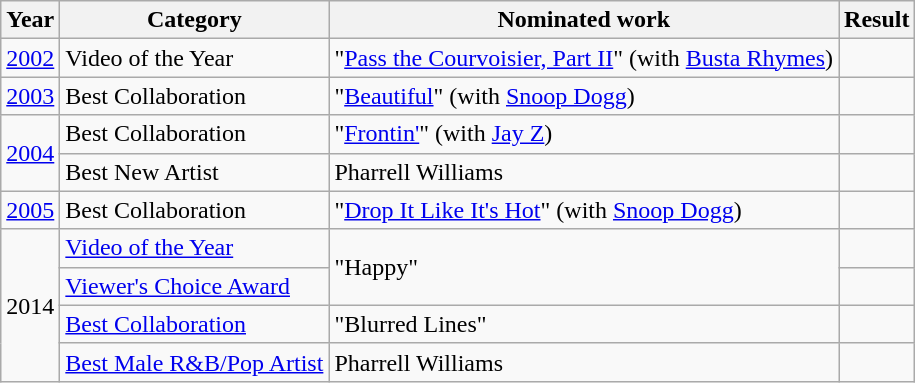<table class="wikitable">
<tr>
<th>Year</th>
<th>Category</th>
<th>Nominated work</th>
<th>Result</th>
</tr>
<tr>
<td rowspan="1"><a href='#'>2002</a></td>
<td>Video of the Year</td>
<td rowspan="1">"<a href='#'>Pass the Courvoisier, Part II</a>" (with <a href='#'>Busta Rhymes</a>)</td>
<td></td>
</tr>
<tr>
<td rowspan="1"><a href='#'>2003</a></td>
<td>Best Collaboration</td>
<td rowspan="1">"<a href='#'>Beautiful</a>" (with <a href='#'>Snoop Dogg</a>)</td>
<td></td>
</tr>
<tr>
<td rowspan="2"><a href='#'>2004</a></td>
<td>Best Collaboration</td>
<td rowspan="1">"<a href='#'>Frontin'</a>" (with <a href='#'>Jay Z</a>)</td>
<td></td>
</tr>
<tr>
<td>Best New Artist</td>
<td>Pharrell Williams</td>
<td></td>
</tr>
<tr>
<td rowspan="1"><a href='#'>2005</a></td>
<td>Best Collaboration</td>
<td rowspan="1">"<a href='#'>Drop It Like It's Hot</a>" (with <a href='#'>Snoop Dogg</a>)</td>
<td></td>
</tr>
<tr>
<td rowspan="4">2014</td>
<td><a href='#'>Video of the Year</a></td>
<td rowspan="2">"Happy"</td>
<td></td>
</tr>
<tr>
<td><a href='#'>Viewer's Choice Award</a></td>
<td></td>
</tr>
<tr>
<td><a href='#'>Best Collaboration</a></td>
<td>"Blurred Lines"</td>
<td></td>
</tr>
<tr>
<td><a href='#'>Best Male R&B/Pop Artist</a></td>
<td>Pharrell Williams</td>
<td></td>
</tr>
</table>
